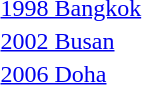<table>
<tr>
<td><a href='#'>1998 Bangkok</a></td>
<td></td>
<td></td>
<td></td>
</tr>
<tr>
<td><a href='#'>2002 Busan</a></td>
<td></td>
<td></td>
<td></td>
</tr>
<tr>
<td><a href='#'>2006 Doha</a></td>
<td></td>
<td></td>
<td></td>
</tr>
</table>
